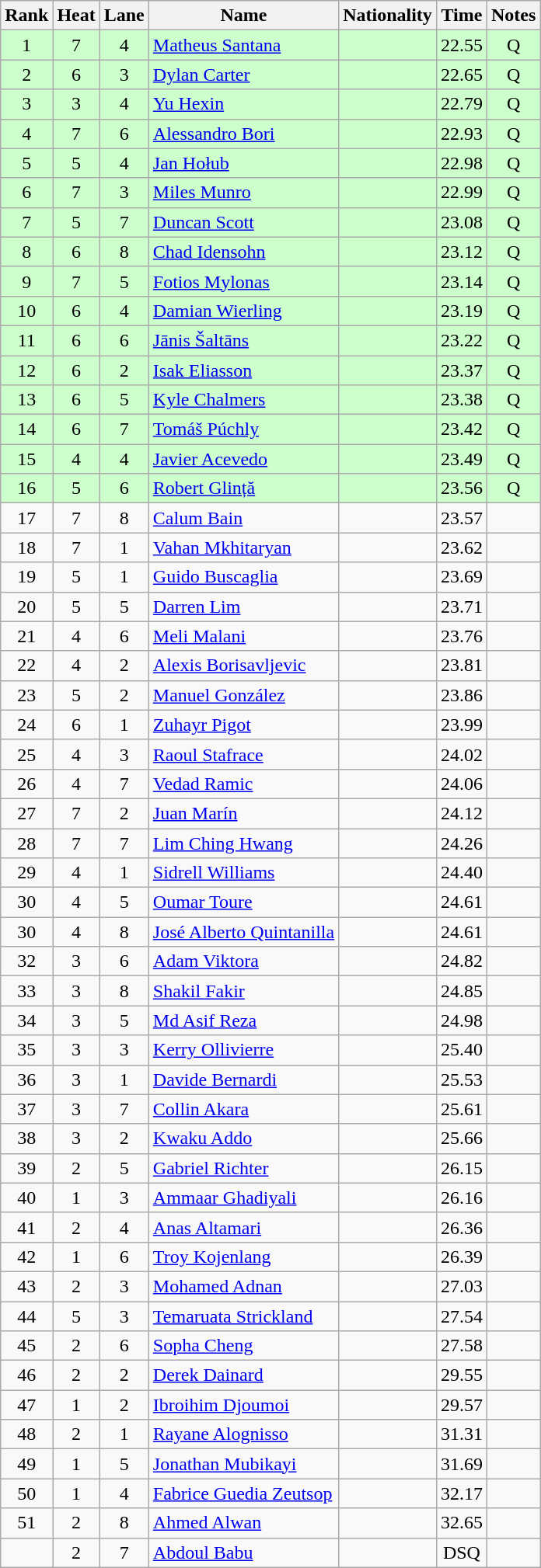<table class="wikitable sortable" style="text-align:center">
<tr>
<th>Rank</th>
<th>Heat</th>
<th>Lane</th>
<th>Name</th>
<th>Nationality</th>
<th>Time</th>
<th>Notes</th>
</tr>
<tr bgcolor=ccffcc>
<td>1</td>
<td>7</td>
<td>4</td>
<td align=left><a href='#'>Matheus Santana</a></td>
<td align=left></td>
<td>22.55</td>
<td>Q</td>
</tr>
<tr bgcolor=ccffcc>
<td>2</td>
<td>6</td>
<td>3</td>
<td align=left><a href='#'>Dylan Carter</a></td>
<td align=left></td>
<td>22.65</td>
<td>Q</td>
</tr>
<tr bgcolor=ccffcc>
<td>3</td>
<td>3</td>
<td>4</td>
<td align=left><a href='#'>Yu Hexin</a></td>
<td align=left></td>
<td>22.79</td>
<td>Q</td>
</tr>
<tr bgcolor=ccffcc>
<td>4</td>
<td>7</td>
<td>6</td>
<td align=left><a href='#'>Alessandro Bori</a></td>
<td align=left></td>
<td>22.93</td>
<td>Q</td>
</tr>
<tr bgcolor=ccffcc>
<td>5</td>
<td>5</td>
<td>4</td>
<td align=left><a href='#'>Jan Hołub</a></td>
<td align=left></td>
<td>22.98</td>
<td>Q</td>
</tr>
<tr bgcolor=ccffcc>
<td>6</td>
<td>7</td>
<td>3</td>
<td align=left><a href='#'>Miles Munro</a></td>
<td align=left></td>
<td>22.99</td>
<td>Q</td>
</tr>
<tr bgcolor=ccffcc>
<td>7</td>
<td>5</td>
<td>7</td>
<td align=left><a href='#'>Duncan Scott</a></td>
<td align=left></td>
<td>23.08</td>
<td>Q</td>
</tr>
<tr bgcolor=ccffcc>
<td>8</td>
<td>6</td>
<td>8</td>
<td align=left><a href='#'>Chad Idensohn</a></td>
<td align=left></td>
<td>23.12</td>
<td>Q</td>
</tr>
<tr bgcolor=ccffcc>
<td>9</td>
<td>7</td>
<td>5</td>
<td align=left><a href='#'>Fotios Mylonas</a></td>
<td align=left></td>
<td>23.14</td>
<td>Q</td>
</tr>
<tr bgcolor=ccffcc>
<td>10</td>
<td>6</td>
<td>4</td>
<td align=left><a href='#'>Damian Wierling</a></td>
<td align=left></td>
<td>23.19</td>
<td>Q</td>
</tr>
<tr bgcolor=ccffcc>
<td>11</td>
<td>6</td>
<td>6</td>
<td align=left><a href='#'>Jānis Šaltāns</a></td>
<td align=left></td>
<td>23.22</td>
<td>Q</td>
</tr>
<tr bgcolor=ccffcc>
<td>12</td>
<td>6</td>
<td>2</td>
<td align=left><a href='#'>Isak Eliasson</a></td>
<td align=left></td>
<td>23.37</td>
<td>Q</td>
</tr>
<tr bgcolor=ccffcc>
<td>13</td>
<td>6</td>
<td>5</td>
<td align=left><a href='#'>Kyle Chalmers</a></td>
<td align=left></td>
<td>23.38</td>
<td>Q</td>
</tr>
<tr bgcolor=ccffcc>
<td>14</td>
<td>6</td>
<td>7</td>
<td align=left><a href='#'>Tomáš Púchly</a></td>
<td align=left></td>
<td>23.42</td>
<td>Q</td>
</tr>
<tr bgcolor=ccffcc>
<td>15</td>
<td>4</td>
<td>4</td>
<td align=left><a href='#'>Javier Acevedo</a></td>
<td align=left></td>
<td>23.49</td>
<td>Q</td>
</tr>
<tr bgcolor=ccffcc>
<td>16</td>
<td>5</td>
<td>6</td>
<td align=left><a href='#'>Robert Glință</a></td>
<td align=left></td>
<td>23.56</td>
<td>Q</td>
</tr>
<tr>
<td>17</td>
<td>7</td>
<td>8</td>
<td align=left><a href='#'>Calum Bain</a></td>
<td align=left></td>
<td>23.57</td>
<td></td>
</tr>
<tr>
<td>18</td>
<td>7</td>
<td>1</td>
<td align=left><a href='#'>Vahan Mkhitaryan</a></td>
<td align=left></td>
<td>23.62</td>
<td></td>
</tr>
<tr>
<td>19</td>
<td>5</td>
<td>1</td>
<td align=left><a href='#'>Guido Buscaglia</a></td>
<td align=left></td>
<td>23.69</td>
<td></td>
</tr>
<tr>
<td>20</td>
<td>5</td>
<td>5</td>
<td align=left><a href='#'>Darren Lim</a></td>
<td align=left></td>
<td>23.71</td>
<td></td>
</tr>
<tr>
<td>21</td>
<td>4</td>
<td>6</td>
<td align=left><a href='#'>Meli Malani</a></td>
<td align=left></td>
<td>23.76</td>
<td></td>
</tr>
<tr>
<td>22</td>
<td>4</td>
<td>2</td>
<td align=left><a href='#'>Alexis Borisavljevic</a></td>
<td align=left></td>
<td>23.81</td>
<td></td>
</tr>
<tr>
<td>23</td>
<td>5</td>
<td>2</td>
<td align=left><a href='#'>Manuel González</a></td>
<td align=left></td>
<td>23.86</td>
<td></td>
</tr>
<tr>
<td>24</td>
<td>6</td>
<td>1</td>
<td align=left><a href='#'>Zuhayr Pigot</a></td>
<td align=left></td>
<td>23.99</td>
<td></td>
</tr>
<tr>
<td>25</td>
<td>4</td>
<td>3</td>
<td align=left><a href='#'>Raoul Stafrace</a></td>
<td align=left></td>
<td>24.02</td>
<td></td>
</tr>
<tr>
<td>26</td>
<td>4</td>
<td>7</td>
<td align=left><a href='#'>Vedad Ramic</a></td>
<td align=left></td>
<td>24.06</td>
<td></td>
</tr>
<tr>
<td>27</td>
<td>7</td>
<td>2</td>
<td align=left><a href='#'>Juan Marín</a></td>
<td align=left></td>
<td>24.12</td>
<td></td>
</tr>
<tr>
<td>28</td>
<td>7</td>
<td>7</td>
<td align=left><a href='#'>Lim Ching Hwang</a></td>
<td align=left></td>
<td>24.26</td>
<td></td>
</tr>
<tr>
<td>29</td>
<td>4</td>
<td>1</td>
<td align=left><a href='#'>Sidrell Williams</a></td>
<td align=left></td>
<td>24.40</td>
<td></td>
</tr>
<tr>
<td>30</td>
<td>4</td>
<td>5</td>
<td align=left><a href='#'>Oumar Toure</a></td>
<td align=left></td>
<td>24.61</td>
<td></td>
</tr>
<tr>
<td>30</td>
<td>4</td>
<td>8</td>
<td align=left><a href='#'>José Alberto Quintanilla</a></td>
<td align=left></td>
<td>24.61</td>
<td></td>
</tr>
<tr>
<td>32</td>
<td>3</td>
<td>6</td>
<td align=left><a href='#'>Adam Viktora</a></td>
<td align=left></td>
<td>24.82</td>
<td></td>
</tr>
<tr>
<td>33</td>
<td>3</td>
<td>8</td>
<td align=left><a href='#'>Shakil Fakir</a></td>
<td align=left></td>
<td>24.85</td>
<td></td>
</tr>
<tr>
<td>34</td>
<td>3</td>
<td>5</td>
<td align=left><a href='#'>Md Asif Reza</a></td>
<td align=left></td>
<td>24.98</td>
<td></td>
</tr>
<tr>
<td>35</td>
<td>3</td>
<td>3</td>
<td align=left><a href='#'>Kerry Ollivierre</a></td>
<td align=left></td>
<td>25.40</td>
<td></td>
</tr>
<tr>
<td>36</td>
<td>3</td>
<td>1</td>
<td align=left><a href='#'>Davide Bernardi</a></td>
<td align=left></td>
<td>25.53</td>
<td></td>
</tr>
<tr>
<td>37</td>
<td>3</td>
<td>7</td>
<td align=left><a href='#'>Collin Akara</a></td>
<td align=left></td>
<td>25.61</td>
<td></td>
</tr>
<tr>
<td>38</td>
<td>3</td>
<td>2</td>
<td align=left><a href='#'>Kwaku Addo</a></td>
<td align=left></td>
<td>25.66</td>
<td></td>
</tr>
<tr>
<td>39</td>
<td>2</td>
<td>5</td>
<td align=left><a href='#'>Gabriel Richter</a></td>
<td align=left></td>
<td>26.15</td>
<td></td>
</tr>
<tr>
<td>40</td>
<td>1</td>
<td>3</td>
<td align=left><a href='#'>Ammaar Ghadiyali</a></td>
<td align=left></td>
<td>26.16</td>
<td></td>
</tr>
<tr>
<td>41</td>
<td>2</td>
<td>4</td>
<td align=left><a href='#'>Anas Altamari</a></td>
<td align=left></td>
<td>26.36</td>
<td></td>
</tr>
<tr>
<td>42</td>
<td>1</td>
<td>6</td>
<td align=left><a href='#'>Troy Kojenlang</a></td>
<td align=left></td>
<td>26.39</td>
<td></td>
</tr>
<tr>
<td>43</td>
<td>2</td>
<td>3</td>
<td align=left><a href='#'>Mohamed Adnan</a></td>
<td align=left></td>
<td>27.03</td>
<td></td>
</tr>
<tr>
<td>44</td>
<td>5</td>
<td>3</td>
<td align=left><a href='#'>Temaruata Strickland</a></td>
<td align=left></td>
<td>27.54</td>
<td></td>
</tr>
<tr>
<td>45</td>
<td>2</td>
<td>6</td>
<td align=left><a href='#'>Sopha Cheng</a></td>
<td align=left></td>
<td>27.58</td>
<td></td>
</tr>
<tr>
<td>46</td>
<td>2</td>
<td>2</td>
<td align=left><a href='#'>Derek Dainard</a></td>
<td align=left></td>
<td>29.55</td>
<td></td>
</tr>
<tr>
<td>47</td>
<td>1</td>
<td>2</td>
<td align=left><a href='#'>Ibroihim Djoumoi</a></td>
<td align=left></td>
<td>29.57</td>
<td></td>
</tr>
<tr>
<td>48</td>
<td>2</td>
<td>1</td>
<td align=left><a href='#'>Rayane Alognisso</a></td>
<td align=left></td>
<td>31.31</td>
<td></td>
</tr>
<tr>
<td>49</td>
<td>1</td>
<td>5</td>
<td align=left><a href='#'>Jonathan Mubikayi</a></td>
<td align=left></td>
<td>31.69</td>
<td></td>
</tr>
<tr>
<td>50</td>
<td>1</td>
<td>4</td>
<td align=left><a href='#'>Fabrice Guedia Zeutsop</a></td>
<td align=left></td>
<td>32.17</td>
<td></td>
</tr>
<tr>
<td>51</td>
<td>2</td>
<td>8</td>
<td align=left><a href='#'>Ahmed Alwan</a></td>
<td align=left></td>
<td>32.65</td>
<td></td>
</tr>
<tr>
<td></td>
<td>2</td>
<td>7</td>
<td align=left><a href='#'>Abdoul Babu</a></td>
<td align=left></td>
<td>DSQ</td>
<td></td>
</tr>
</table>
